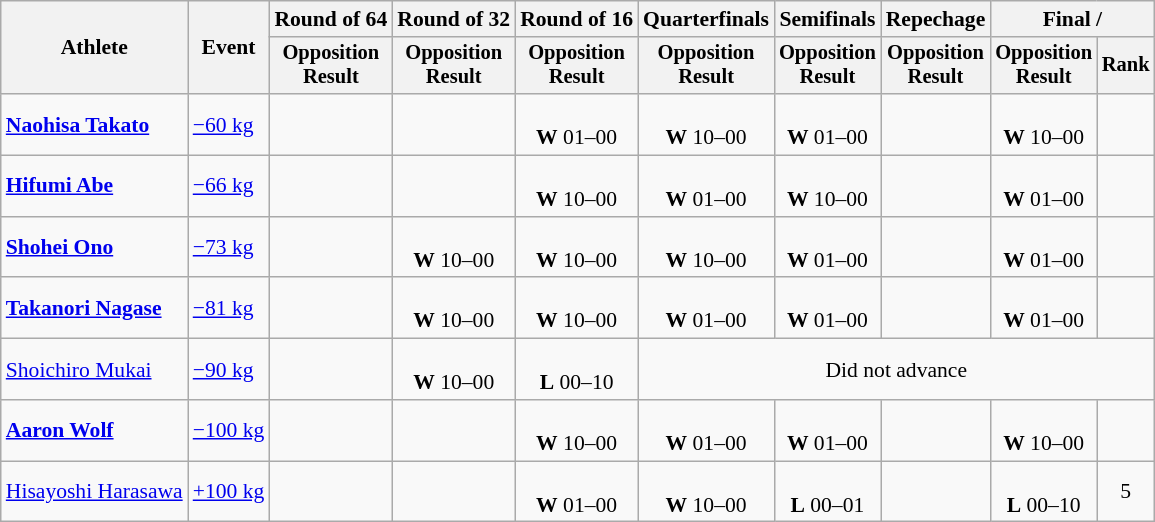<table class="wikitable" style="font-size:90%">
<tr>
<th rowspan="2">Athlete</th>
<th rowspan="2">Event</th>
<th>Round of 64</th>
<th>Round of 32</th>
<th>Round of 16</th>
<th>Quarterfinals</th>
<th>Semifinals</th>
<th>Repechage</th>
<th colspan=2>Final / </th>
</tr>
<tr style="font-size:95%">
<th>Opposition<br>Result</th>
<th>Opposition<br>Result</th>
<th>Opposition<br>Result</th>
<th>Opposition<br>Result</th>
<th>Opposition<br>Result</th>
<th>Opposition<br>Result</th>
<th>Opposition<br>Result</th>
<th>Rank</th>
</tr>
<tr align=center>
<td align=left><strong><a href='#'>Naohisa Takato</a></strong></td>
<td align=left><a href='#'>−60 kg</a></td>
<td></td>
<td></td>
<td><br><strong>W</strong> 01–00</td>
<td><br><strong>W</strong> 10–00</td>
<td><br><strong>W</strong> 01–00</td>
<td></td>
<td><br><strong>W</strong> 10–00</td>
<td></td>
</tr>
<tr align=center>
<td align=left><strong><a href='#'>Hifumi Abe</a></strong></td>
<td align=left><a href='#'>−66 kg</a></td>
<td></td>
<td></td>
<td><br><strong>W</strong> 10–00</td>
<td><br><strong>W</strong> 01–00</td>
<td><br><strong>W</strong> 10–00</td>
<td></td>
<td><br><strong>W</strong> 01–00</td>
<td></td>
</tr>
<tr align=center>
<td align=left><strong><a href='#'>Shohei Ono</a></strong></td>
<td align=left><a href='#'>−73 kg</a></td>
<td></td>
<td><br><strong>W</strong> 10–00</td>
<td><br><strong>W</strong> 10–00</td>
<td><br><strong>W</strong> 10–00</td>
<td><br><strong>W</strong> 01–00</td>
<td></td>
<td><br><strong>W</strong> 01–00</td>
<td></td>
</tr>
<tr align=center>
<td align=left><strong><a href='#'>Takanori Nagase</a></strong></td>
<td align=left><a href='#'>−81 kg</a></td>
<td></td>
<td><br><strong>W</strong> 10–00</td>
<td><br><strong>W</strong> 10–00</td>
<td><br><strong>W</strong> 01–00</td>
<td><br><strong>W</strong> 01–00</td>
<td></td>
<td><br><strong>W</strong> 01–00</td>
<td></td>
</tr>
<tr align=center>
<td align=left><a href='#'>Shoichiro Mukai</a></td>
<td align=left><a href='#'>−90 kg</a></td>
<td></td>
<td><br><strong>W</strong> 10–00</td>
<td><br><strong>L</strong> 00–10</td>
<td colspan=5>Did not advance</td>
</tr>
<tr align=center>
<td align=left><strong><a href='#'>Aaron Wolf</a></strong></td>
<td align=left><a href='#'>−100 kg</a></td>
<td></td>
<td></td>
<td><br><strong>W</strong> 10–00</td>
<td><br><strong>W</strong> 01–00</td>
<td><br><strong>W</strong> 01–00</td>
<td></td>
<td><br><strong>W</strong> 10–00</td>
<td></td>
</tr>
<tr align=center>
<td align=left><a href='#'>Hisayoshi Harasawa</a></td>
<td align=left><a href='#'>+100 kg</a></td>
<td></td>
<td></td>
<td><br><strong>W</strong> 01–00</td>
<td><br><strong>W</strong> 10–00</td>
<td><br><strong>L</strong> 00–01</td>
<td></td>
<td><br><strong>L</strong> 00–10</td>
<td>5</td>
</tr>
</table>
